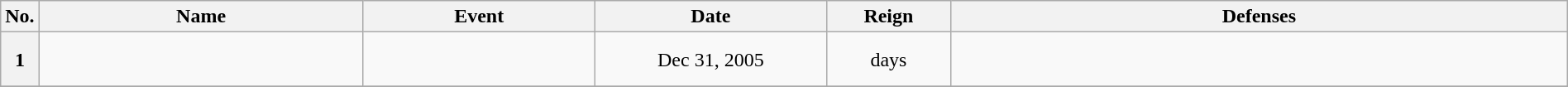<table class="wikitable" width=100%>
<tr>
<th width=1%>No.</th>
<th width=21%>Name</th>
<th width=15%>Event</th>
<th width=15%>Date</th>
<th width=8%>Reign</th>
<th width=48%>Defenses</th>
</tr>
<tr>
<th>1</th>
<td align=left><br></td>
<td align=center><br></td>
<td align=center>Dec 31, 2005</td>
<td align=center> days</td>
<td><br><br></td>
</tr>
<tr>
</tr>
</table>
